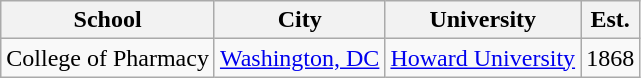<table class="wikitable sortable">
<tr>
<th scope="col">School</th>
<th scope="col">City</th>
<th scope="col">University</th>
<th scope="col">Est.</th>
</tr>
<tr>
<td>College of Pharmacy</td>
<td><a href='#'>Washington, DC</a></td>
<td><a href='#'>Howard University</a></td>
<td>1868</td>
</tr>
</table>
